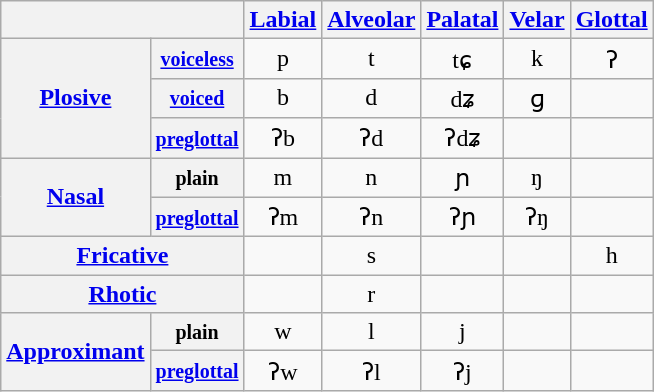<table class="wikitable IPA" style="text-align:center">
<tr>
<th colspan="2"></th>
<th><a href='#'>Labial</a></th>
<th><a href='#'>Alveolar</a></th>
<th><a href='#'>Palatal</a></th>
<th><a href='#'>Velar</a></th>
<th><a href='#'>Glottal</a></th>
</tr>
<tr align="center">
<th rowspan="3"><a href='#'>Plosive</a></th>
<th><small><a href='#'>voiceless</a></small></th>
<td>p</td>
<td>t</td>
<td>tɕ</td>
<td>k</td>
<td>ʔ</td>
</tr>
<tr>
<th><small><a href='#'>voiced</a></small></th>
<td>b</td>
<td>d</td>
<td>dʑ</td>
<td>ɡ</td>
<td></td>
</tr>
<tr>
<th><small><a href='#'>preglottal</a></small></th>
<td>ʔb</td>
<td>ʔd</td>
<td>ʔdʑ</td>
<td></td>
<td></td>
</tr>
<tr>
<th rowspan="2"><a href='#'>Nasal</a></th>
<th><small>plain</small></th>
<td>m</td>
<td>n</td>
<td>ɲ</td>
<td>ŋ</td>
<td></td>
</tr>
<tr>
<th><small><a href='#'>preglottal</a></small></th>
<td>ʔm</td>
<td>ʔn</td>
<td>ʔɲ</td>
<td>ʔŋ</td>
<td></td>
</tr>
<tr align="center">
<th colspan="2"><a href='#'>Fricative</a></th>
<td></td>
<td>s</td>
<td></td>
<td></td>
<td>h</td>
</tr>
<tr>
<th colspan="2"><a href='#'>Rhotic</a></th>
<td></td>
<td>r</td>
<td></td>
<td></td>
<td></td>
</tr>
<tr align="center">
<th rowspan="2"><a href='#'>Approximant</a></th>
<th><small>plain</small></th>
<td>w</td>
<td>l</td>
<td>j</td>
<td></td>
<td></td>
</tr>
<tr>
<th><small><a href='#'>preglottal</a></small></th>
<td>ʔw</td>
<td>ʔl</td>
<td>ʔj</td>
<td></td>
<td></td>
</tr>
</table>
